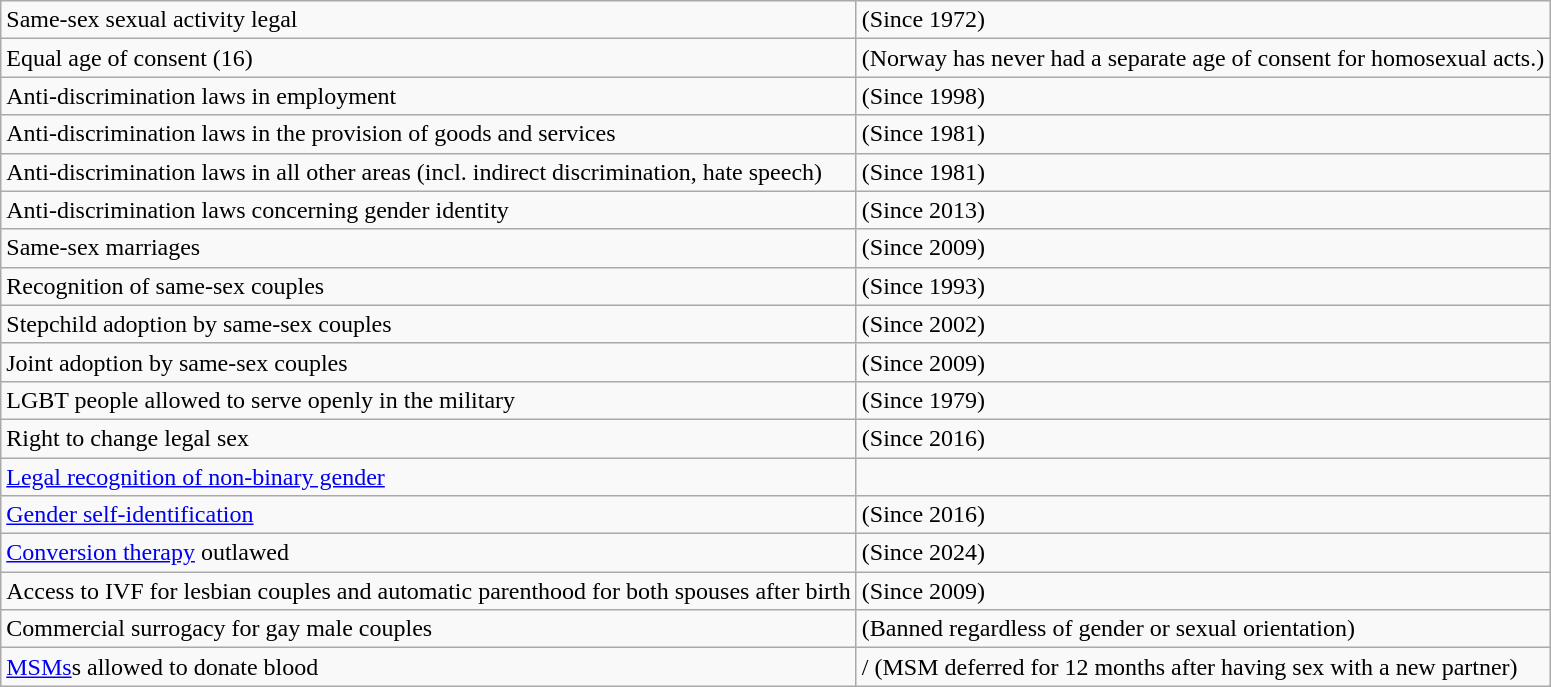<table class="wikitable">
<tr>
<td>Same-sex sexual activity legal</td>
<td> (Since 1972)</td>
</tr>
<tr>
<td>Equal age of consent (16)</td>
<td> (Norway has never had a separate age of consent for homosexual acts.)</td>
</tr>
<tr>
<td>Anti-discrimination laws in employment</td>
<td> (Since 1998)</td>
</tr>
<tr>
<td>Anti-discrimination laws in the provision of goods and services</td>
<td> (Since 1981)</td>
</tr>
<tr>
<td>Anti-discrimination laws in all other areas (incl. indirect discrimination, hate speech)</td>
<td> (Since 1981)</td>
</tr>
<tr>
<td>Anti-discrimination laws concerning gender identity</td>
<td> (Since 2013)</td>
</tr>
<tr>
<td>Same-sex marriages</td>
<td> (Since 2009)</td>
</tr>
<tr>
<td>Recognition of same-sex couples</td>
<td> (Since 1993)</td>
</tr>
<tr>
<td>Stepchild adoption by same-sex couples</td>
<td> (Since 2002)</td>
</tr>
<tr>
<td>Joint adoption by same-sex couples</td>
<td> (Since 2009)</td>
</tr>
<tr>
<td>LGBT people allowed to serve openly in the military</td>
<td> (Since 1979)</td>
</tr>
<tr>
<td>Right to change legal sex</td>
<td> (Since 2016)</td>
</tr>
<tr>
<td><a href='#'>Legal recognition of non-binary gender</a></td>
<td></td>
</tr>
<tr>
<td><a href='#'>Gender self-identification</a></td>
<td> (Since 2016)</td>
</tr>
<tr>
<td><a href='#'>Conversion therapy</a> outlawed</td>
<td> (Since 2024)</td>
</tr>
<tr>
<td>Access to IVF for lesbian couples and automatic parenthood for both spouses after birth</td>
<td> (Since 2009)</td>
</tr>
<tr>
<td>Commercial surrogacy for gay male couples</td>
<td> (Banned regardless of gender or sexual orientation)</td>
</tr>
<tr>
<td><a href='#'>MSMs</a>s allowed to donate blood</td>
<td>/ (MSM deferred for 12 months after having sex with a new partner)</td>
</tr>
</table>
